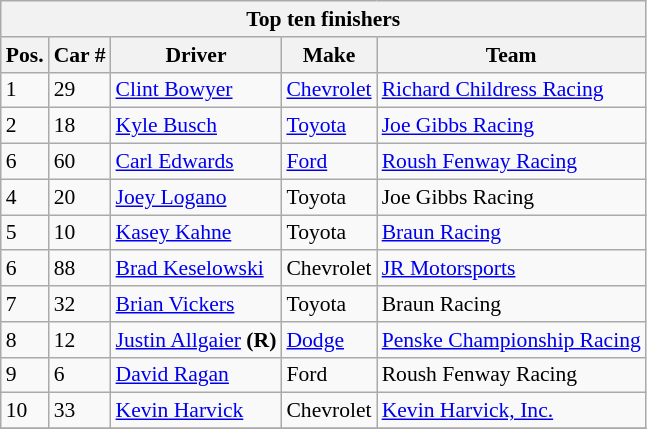<table class="wikitable" style="font-size: 90%;">
<tr>
<th colspan=9>Top ten finishers</th>
</tr>
<tr>
<th>Pos.</th>
<th>Car #</th>
<th>Driver</th>
<th>Make</th>
<th>Team</th>
</tr>
<tr>
<td>1</td>
<td>29</td>
<td><a href='#'>Clint Bowyer</a></td>
<td><a href='#'>Chevrolet</a></td>
<td><a href='#'>Richard Childress Racing</a></td>
</tr>
<tr>
<td>2</td>
<td>18</td>
<td><a href='#'>Kyle Busch</a></td>
<td><a href='#'>Toyota</a></td>
<td><a href='#'>Joe Gibbs Racing</a></td>
</tr>
<tr>
<td>6</td>
<td>60</td>
<td><a href='#'>Carl Edwards</a></td>
<td><a href='#'>Ford</a></td>
<td><a href='#'>Roush Fenway Racing</a></td>
</tr>
<tr>
<td>4</td>
<td>20</td>
<td><a href='#'>Joey Logano</a></td>
<td>Toyota</td>
<td>Joe Gibbs Racing</td>
</tr>
<tr>
<td>5</td>
<td>10</td>
<td><a href='#'>Kasey Kahne</a></td>
<td>Toyota</td>
<td><a href='#'>Braun Racing</a></td>
</tr>
<tr>
<td>6</td>
<td>88</td>
<td><a href='#'>Brad Keselowski</a></td>
<td>Chevrolet</td>
<td><a href='#'>JR Motorsports</a></td>
</tr>
<tr>
<td>7</td>
<td>32</td>
<td><a href='#'>Brian Vickers</a></td>
<td>Toyota</td>
<td>Braun Racing</td>
</tr>
<tr>
<td>8</td>
<td>12</td>
<td><a href='#'>Justin Allgaier</a> <strong>(R)</strong></td>
<td><a href='#'>Dodge</a></td>
<td><a href='#'>Penske Championship Racing</a></td>
</tr>
<tr>
<td>9</td>
<td>6</td>
<td><a href='#'>David Ragan</a></td>
<td>Ford</td>
<td>Roush Fenway Racing</td>
</tr>
<tr>
<td>10</td>
<td>33</td>
<td><a href='#'>Kevin Harvick</a></td>
<td>Chevrolet</td>
<td><a href='#'>Kevin Harvick, Inc.</a></td>
</tr>
<tr>
</tr>
</table>
